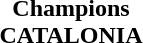<table cellspacing=0 width=100%>
<tr>
<td align=center></td>
</tr>
<tr>
<td align=center><strong>Champions<br>CATALONIA</strong></td>
</tr>
</table>
